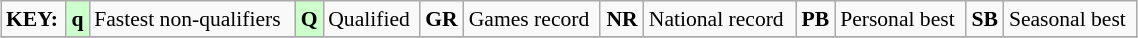<table class="wikitable" style="margin:0.5em auto; font-size:90%;position:relative;" width=60%>
<tr>
<td><strong>KEY:</strong></td>
<td bgcolor=ccffcc align=center><strong>q</strong></td>
<td>Fastest non-qualifiers</td>
<td bgcolor=ccffcc align=center><strong>Q</strong></td>
<td>Qualified</td>
<td align=center><strong>GR</strong></td>
<td>Games record</td>
<td align=center><strong>NR</strong></td>
<td>National record</td>
<td align=center><strong>PB</strong></td>
<td>Personal best</td>
<td align=center><strong>SB</strong></td>
<td>Seasonal best</td>
</tr>
<tr>
</tr>
</table>
